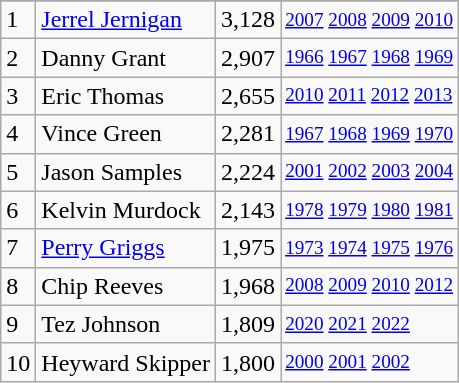<table class="wikitable">
<tr>
</tr>
<tr>
<td>1</td>
<td><a href='#'>Jerrel Jernigan</a></td>
<td>3,128</td>
<td style="font-size:80%;"><a href='#'>2007</a> <a href='#'>2008</a> <a href='#'>2009</a> <a href='#'>2010</a></td>
</tr>
<tr>
<td>2</td>
<td>Danny Grant</td>
<td>2,907</td>
<td style="font-size:80%;"><a href='#'>1966</a> <a href='#'>1967</a> <a href='#'>1968</a> <a href='#'>1969</a></td>
</tr>
<tr>
<td>3</td>
<td>Eric Thomas</td>
<td>2,655</td>
<td style="font-size:80%;"><a href='#'>2010</a> <a href='#'>2011</a> <a href='#'>2012</a> <a href='#'>2013</a></td>
</tr>
<tr>
<td>4</td>
<td>Vince Green</td>
<td>2,281</td>
<td style="font-size:80%;"><a href='#'>1967</a> <a href='#'>1968</a> <a href='#'>1969</a> <a href='#'>1970</a></td>
</tr>
<tr>
<td>5</td>
<td>Jason Samples</td>
<td>2,224</td>
<td style="font-size:80%;"><a href='#'>2001</a> <a href='#'>2002</a> <a href='#'>2003</a> <a href='#'>2004</a></td>
</tr>
<tr>
<td>6</td>
<td>Kelvin Murdock</td>
<td>2,143</td>
<td style="font-size:80%;"><a href='#'>1978</a> <a href='#'>1979</a> <a href='#'>1980</a> <a href='#'>1981</a></td>
</tr>
<tr>
<td>7</td>
<td><a href='#'>Perry Griggs</a></td>
<td>1,975</td>
<td style="font-size:80%;"><a href='#'>1973</a> <a href='#'>1974</a> <a href='#'>1975</a> <a href='#'>1976</a></td>
</tr>
<tr>
<td>8</td>
<td>Chip Reeves</td>
<td>1,968</td>
<td style="font-size:80%;"><a href='#'>2008</a> <a href='#'>2009</a> <a href='#'>2010</a> <a href='#'>2012</a></td>
</tr>
<tr>
<td>9</td>
<td>Tez Johnson</td>
<td>1,809</td>
<td style="font-size:80%;"><a href='#'>2020</a> <a href='#'>2021</a> <a href='#'>2022</a></td>
</tr>
<tr>
<td>10</td>
<td>Heyward Skipper</td>
<td>1,800</td>
<td style="font-size:80%;"><a href='#'>2000</a> <a href='#'>2001</a> <a href='#'>2002</a></td>
</tr>
</table>
